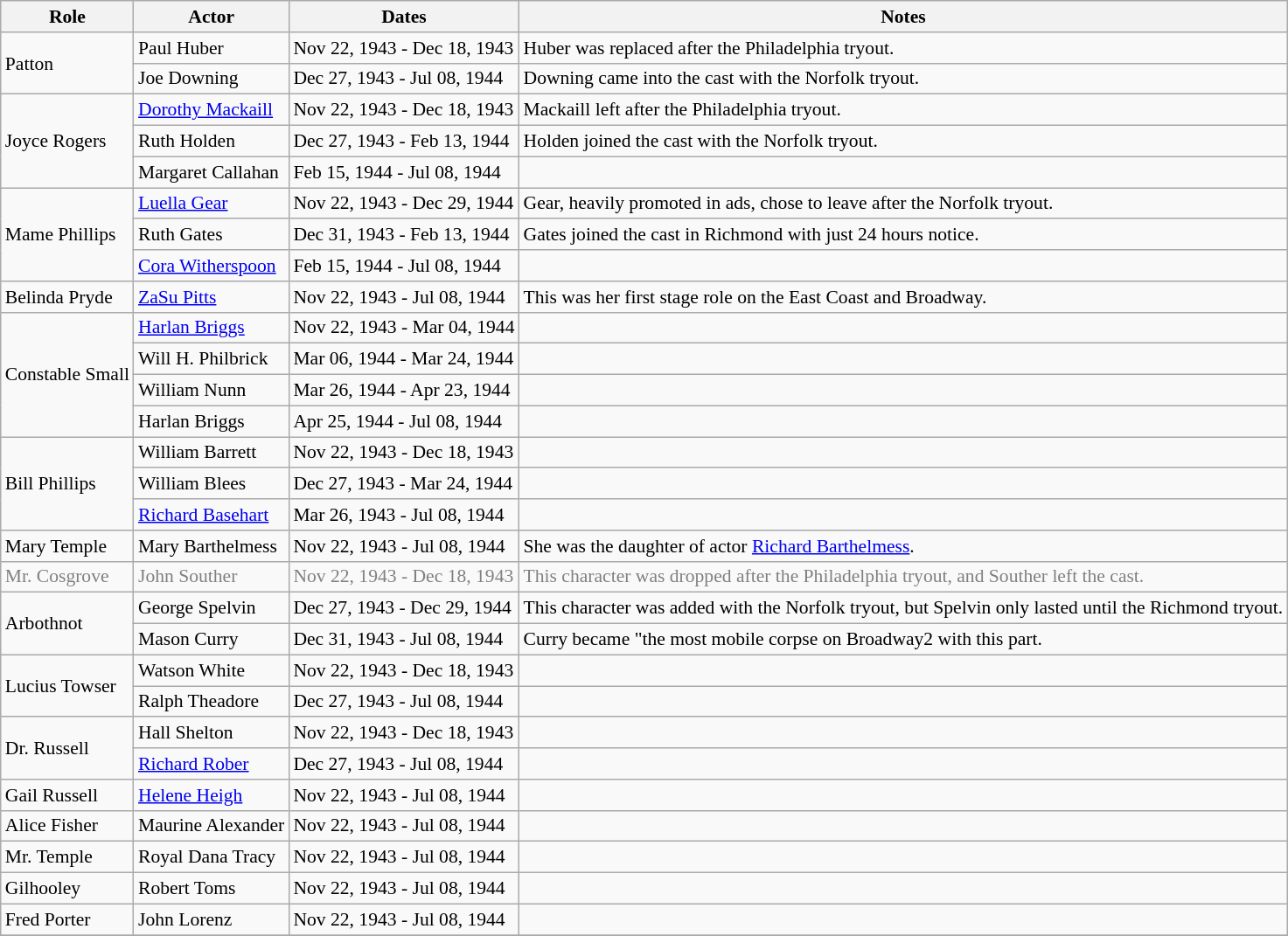<table class="wikitable sortable plainrowheaders" style="font-size: 90%">
<tr>
<th scope="col">Role</th>
<th scope="col">Actor</th>
<th scope="col">Dates</th>
<th scope="col">Notes</th>
</tr>
<tr>
<td rowspan=2>Patton</td>
<td>Paul Huber</td>
<td>Nov 22, 1943 - Dec 18, 1943</td>
<td>Huber was replaced after the Philadelphia tryout.</td>
</tr>
<tr>
<td>Joe Downing</td>
<td>Dec 27, 1943 - Jul 08, 1944</td>
<td>Downing came into the cast with the Norfolk tryout.</td>
</tr>
<tr>
<td rowspan=3>Joyce Rogers</td>
<td><a href='#'>Dorothy Mackaill</a></td>
<td>Nov 22, 1943 - Dec 18, 1943</td>
<td>Mackaill left after the Philadelphia tryout.</td>
</tr>
<tr>
<td>Ruth Holden</td>
<td>Dec 27, 1943 - Feb 13, 1944</td>
<td>Holden joined the cast with the Norfolk tryout.</td>
</tr>
<tr>
<td>Margaret Callahan</td>
<td>Feb 15, 1944 - Jul 08, 1944</td>
<td></td>
</tr>
<tr>
<td rowspan=3>Mame Phillips</td>
<td><a href='#'>Luella Gear</a></td>
<td>Nov 22, 1943 - Dec 29, 1944</td>
<td>Gear, heavily promoted in ads, chose to leave after the Norfolk tryout.</td>
</tr>
<tr>
<td>Ruth Gates</td>
<td>Dec 31, 1943 - Feb 13, 1944</td>
<td>Gates joined the cast in Richmond with just 24 hours notice.</td>
</tr>
<tr>
<td><a href='#'>Cora Witherspoon</a></td>
<td>Feb 15, 1944 - Jul 08, 1944</td>
<td></td>
</tr>
<tr>
<td>Belinda Pryde</td>
<td><a href='#'>ZaSu Pitts</a></td>
<td>Nov 22, 1943 - Jul 08, 1944</td>
<td>This was her first stage role on the East Coast and Broadway.</td>
</tr>
<tr>
<td rowspan=4>Constable Small</td>
<td><a href='#'>Harlan Briggs</a></td>
<td>Nov 22, 1943 - Mar 04, 1944</td>
<td></td>
</tr>
<tr>
<td>Will H. Philbrick</td>
<td>Mar 06, 1944 - Mar 24, 1944</td>
<td></td>
</tr>
<tr>
<td>William Nunn</td>
<td>Mar 26, 1944 - Apr 23, 1944</td>
<td></td>
</tr>
<tr>
<td>Harlan Briggs</td>
<td>Apr 25, 1944 - Jul 08, 1944</td>
<td></td>
</tr>
<tr>
<td rowspan=3>Bill Phillips</td>
<td>William Barrett</td>
<td>Nov 22, 1943 - Dec 18, 1943</td>
<td></td>
</tr>
<tr>
<td>William Blees</td>
<td>Dec 27, 1943 - Mar 24, 1944</td>
<td></td>
</tr>
<tr>
<td><a href='#'>Richard Basehart</a></td>
<td>Mar 26, 1943 - Jul 08, 1944</td>
<td></td>
</tr>
<tr>
<td>Mary Temple</td>
<td>Mary Barthelmess</td>
<td>Nov 22, 1943 - Jul 08, 1944</td>
<td>She was the daughter of actor <a href='#'>Richard Barthelmess</a>.</td>
</tr>
<tr style="color:gray">
<td>Mr. Cosgrove</td>
<td>John Souther</td>
<td>Nov 22, 1943 - Dec 18, 1943</td>
<td>This character was dropped after the Philadelphia tryout, and Souther left the cast.</td>
</tr>
<tr>
<td rowspan=2>Arbothnot</td>
<td>George Spelvin</td>
<td>Dec 27, 1943 - Dec 29, 1944</td>
<td>This character was added with the Norfolk tryout, but Spelvin only lasted until the Richmond tryout.</td>
</tr>
<tr>
<td>Mason Curry</td>
<td>Dec 31, 1943 - Jul 08, 1944</td>
<td>Curry became "the most mobile corpse on Broadway2 with this part.</td>
</tr>
<tr>
<td rowspan=2>Lucius Towser</td>
<td>Watson White</td>
<td>Nov 22, 1943 - Dec 18, 1943</td>
<td></td>
</tr>
<tr>
<td>Ralph Theadore</td>
<td>Dec 27, 1943 - Jul 08, 1944</td>
<td></td>
</tr>
<tr>
<td rowspan=2>Dr. Russell</td>
<td>Hall Shelton</td>
<td>Nov 22, 1943 - Dec 18, 1943</td>
<td></td>
</tr>
<tr>
<td><a href='#'>Richard Rober</a></td>
<td>Dec 27, 1943 - Jul 08, 1944</td>
<td></td>
</tr>
<tr>
<td>Gail Russell</td>
<td><a href='#'>Helene Heigh</a></td>
<td>Nov 22, 1943 - Jul 08, 1944</td>
<td></td>
</tr>
<tr>
<td>Alice Fisher</td>
<td>Maurine Alexander</td>
<td>Nov 22, 1943 - Jul 08, 1944</td>
<td></td>
</tr>
<tr>
<td>Mr. Temple</td>
<td>Royal Dana Tracy</td>
<td>Nov 22, 1943 - Jul 08, 1944</td>
<td></td>
</tr>
<tr>
<td>Gilhooley</td>
<td>Robert Toms</td>
<td>Nov 22, 1943 - Jul 08, 1944</td>
<td></td>
</tr>
<tr>
<td>Fred Porter</td>
<td>John Lorenz</td>
<td>Nov 22, 1943 - Jul 08, 1944</td>
<td></td>
</tr>
<tr>
</tr>
</table>
